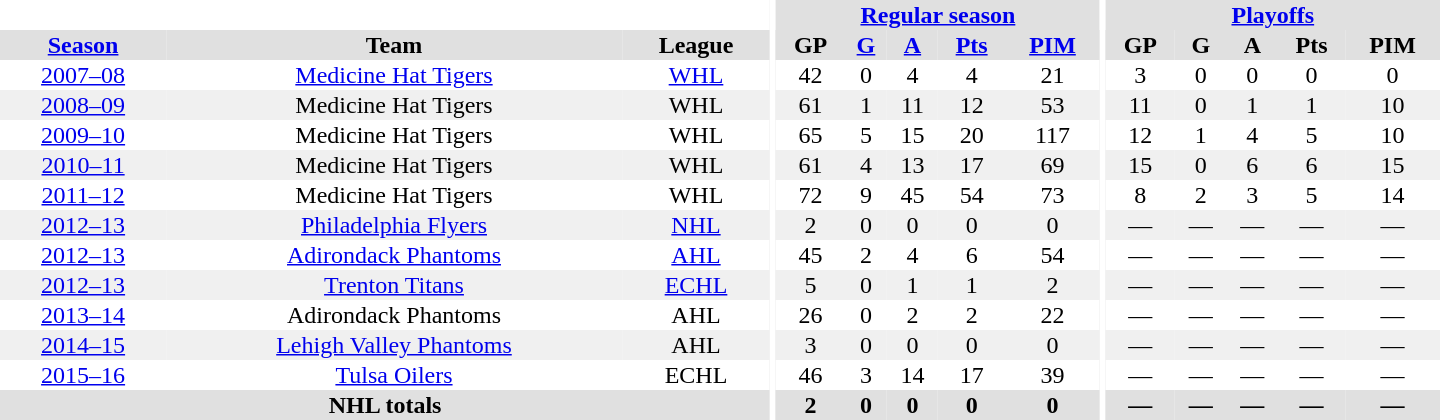<table border="0" cellpadding="1" cellspacing="0" style="text-align:center; width:60em">
<tr bgcolor="#e0e0e0">
<th colspan="3" bgcolor="#ffffff"></th>
<th rowspan="100" bgcolor="#ffffff"></th>
<th colspan="5"><a href='#'>Regular season</a></th>
<th rowspan="100" bgcolor="#ffffff"></th>
<th colspan="5"><a href='#'>Playoffs</a></th>
</tr>
<tr bgcolor="#e0e0e0">
<th><a href='#'>Season</a></th>
<th>Team</th>
<th>League</th>
<th>GP</th>
<th><a href='#'>G</a></th>
<th><a href='#'>A</a></th>
<th><a href='#'>Pts</a></th>
<th><a href='#'>PIM</a></th>
<th>GP</th>
<th>G</th>
<th>A</th>
<th>Pts</th>
<th>PIM</th>
</tr>
<tr>
<td><a href='#'>2007–08</a></td>
<td><a href='#'>Medicine Hat Tigers</a></td>
<td><a href='#'>WHL</a></td>
<td>42</td>
<td>0</td>
<td>4</td>
<td>4</td>
<td>21</td>
<td>3</td>
<td>0</td>
<td>0</td>
<td>0</td>
<td>0</td>
</tr>
<tr bgcolor="#f0f0f0">
<td><a href='#'>2008–09</a></td>
<td>Medicine Hat Tigers</td>
<td>WHL</td>
<td>61</td>
<td>1</td>
<td>11</td>
<td>12</td>
<td>53</td>
<td>11</td>
<td>0</td>
<td>1</td>
<td>1</td>
<td>10</td>
</tr>
<tr>
<td><a href='#'>2009–10</a></td>
<td>Medicine Hat Tigers</td>
<td>WHL</td>
<td>65</td>
<td>5</td>
<td>15</td>
<td>20</td>
<td>117</td>
<td>12</td>
<td>1</td>
<td>4</td>
<td>5</td>
<td>10</td>
</tr>
<tr bgcolor="#f0f0f0">
<td><a href='#'>2010–11</a></td>
<td>Medicine Hat Tigers</td>
<td>WHL</td>
<td>61</td>
<td>4</td>
<td>13</td>
<td>17</td>
<td>69</td>
<td>15</td>
<td>0</td>
<td>6</td>
<td>6</td>
<td>15</td>
</tr>
<tr>
<td><a href='#'>2011–12</a></td>
<td>Medicine Hat Tigers</td>
<td>WHL</td>
<td>72</td>
<td>9</td>
<td>45</td>
<td>54</td>
<td>73</td>
<td>8</td>
<td>2</td>
<td>3</td>
<td>5</td>
<td>14</td>
</tr>
<tr bgcolor="#f0f0f0">
<td><a href='#'>2012–13</a></td>
<td><a href='#'>Philadelphia Flyers</a></td>
<td><a href='#'>NHL</a></td>
<td>2</td>
<td>0</td>
<td>0</td>
<td>0</td>
<td>0</td>
<td>—</td>
<td>—</td>
<td>—</td>
<td>—</td>
<td>—</td>
</tr>
<tr>
<td><a href='#'>2012–13</a></td>
<td><a href='#'>Adirondack Phantoms</a></td>
<td><a href='#'>AHL</a></td>
<td>45</td>
<td>2</td>
<td>4</td>
<td>6</td>
<td>54</td>
<td>—</td>
<td>—</td>
<td>—</td>
<td>—</td>
<td>—</td>
</tr>
<tr bgcolor="#f0f0f0">
<td><a href='#'>2012–13</a></td>
<td><a href='#'>Trenton Titans</a></td>
<td><a href='#'>ECHL</a></td>
<td>5</td>
<td>0</td>
<td>1</td>
<td>1</td>
<td>2</td>
<td>—</td>
<td>—</td>
<td>—</td>
<td>—</td>
<td>—</td>
</tr>
<tr>
<td><a href='#'>2013–14</a></td>
<td>Adirondack Phantoms</td>
<td>AHL</td>
<td>26</td>
<td>0</td>
<td>2</td>
<td>2</td>
<td>22</td>
<td>—</td>
<td>—</td>
<td>—</td>
<td>—</td>
<td>—</td>
</tr>
<tr bgcolor="#f0f0f0">
<td><a href='#'>2014–15</a></td>
<td><a href='#'>Lehigh Valley Phantoms</a></td>
<td>AHL</td>
<td>3</td>
<td>0</td>
<td>0</td>
<td>0</td>
<td>0</td>
<td>—</td>
<td>—</td>
<td>—</td>
<td>—</td>
<td>—</td>
</tr>
<tr>
<td><a href='#'>2015–16</a></td>
<td><a href='#'>Tulsa Oilers</a></td>
<td>ECHL</td>
<td>46</td>
<td>3</td>
<td>14</td>
<td>17</td>
<td>39</td>
<td>—</td>
<td>—</td>
<td>—</td>
<td>—</td>
<td>—</td>
</tr>
<tr bgcolor="#e0e0e0">
<th colspan="3">NHL totals</th>
<th>2</th>
<th>0</th>
<th>0</th>
<th>0</th>
<th>0</th>
<th>—</th>
<th>—</th>
<th>—</th>
<th>—</th>
<th>—</th>
</tr>
</table>
